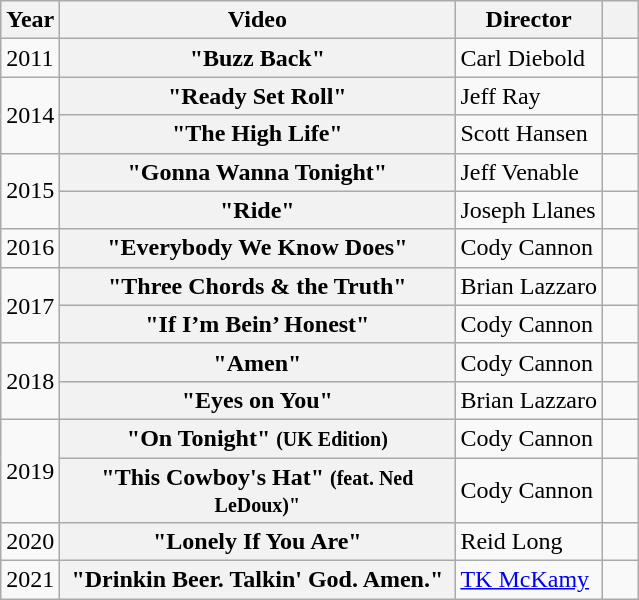<table class="wikitable plainrowheaders">
<tr>
<th>Year</th>
<th style="width:16em;">Video</th>
<th>Director</th>
<th style="width:1em;"></th>
</tr>
<tr>
<td>2011</td>
<th scope="row">"Buzz Back"</th>
<td>Carl Diebold</td>
<td></td>
</tr>
<tr>
<td rowspan="2">2014</td>
<th scope="row">"Ready Set Roll"</th>
<td>Jeff Ray</td>
<td></td>
</tr>
<tr>
<th scope="row">"The High Life" </th>
<td>Scott Hansen</td>
<td></td>
</tr>
<tr>
<td rowspan="2">2015</td>
<th scope="row">"Gonna Wanna Tonight"</th>
<td>Jeff Venable</td>
<td></td>
</tr>
<tr>
<th scope="row">"Ride" </th>
<td>Joseph Llanes</td>
<td></td>
</tr>
<tr>
<td>2016</td>
<th scope="row">"Everybody We Know Does"</th>
<td>Cody Cannon</td>
<td></td>
</tr>
<tr>
<td rowspan="2">2017</td>
<th scope="row">"Three Chords & the Truth"</th>
<td>Brian Lazzaro</td>
<td></td>
</tr>
<tr>
<th scope="row">"If I’m Bein’ Honest"</th>
<td>Cody Cannon</td>
<td></td>
</tr>
<tr>
<td rowspan="2">2018</td>
<th scope="row">"Amen"</th>
<td>Cody Cannon</td>
<td></td>
</tr>
<tr>
<th scope="row">"Eyes on You"</th>
<td>Brian Lazzaro</td>
<td></td>
</tr>
<tr>
<td rowspan="2">2019</td>
<th scope="row">"On Tonight" <small>(UK Edition)</small></th>
<td>Cody Cannon</td>
<td></td>
</tr>
<tr>
<th scope="row">"This Cowboy's Hat" <small>(feat. Ned LeDoux)"</small></th>
<td>Cody Cannon</td>
<td></td>
</tr>
<tr>
<td>2020</td>
<th scope="row">"Lonely If You Are"</th>
<td>Reid Long</td>
<td></td>
</tr>
<tr>
<td>2021</td>
<th scope="row">"Drinkin Beer. Talkin' God. Amen." </th>
<td><a href='#'>TK McKamy</a></td>
<td></td>
</tr>
</table>
